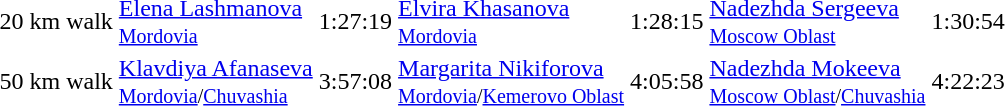<table>
<tr>
<td>20 km walk</td>
<td><a href='#'>Elena Lashmanova</a><br><small><a href='#'>Mordovia</a></small></td>
<td>1:27:19</td>
<td><a href='#'>Elvira Khasanova</a><br><small><a href='#'>Mordovia</a></small></td>
<td>1:28:15</td>
<td><a href='#'>Nadezhda Sergeeva</a><br><small><a href='#'>Moscow Oblast</a></small></td>
<td>1:30:54</td>
</tr>
<tr>
<td>50 km walk</td>
<td><a href='#'>Klavdiya Afanaseva</a><br><small><a href='#'>Mordovia</a>/<a href='#'>Chuvashia</a></small></td>
<td>3:57:08</td>
<td><a href='#'>Margarita Nikiforova</a><br><small><a href='#'>Mordovia</a>/<a href='#'>Kemerovo Oblast</a></small></td>
<td>4:05:58</td>
<td><a href='#'>Nadezhda Mokeeva</a><br><small><a href='#'>Moscow Oblast</a>/<a href='#'>Chuvashia</a></small></td>
<td>4:22:23</td>
</tr>
</table>
